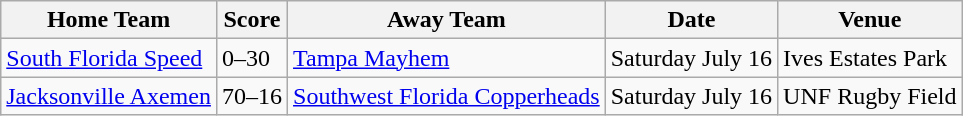<table class="wikitable">
<tr>
<th>Home Team</th>
<th>Score</th>
<th>Away Team</th>
<th>Date</th>
<th>Venue</th>
</tr>
<tr>
<td> <a href='#'>South Florida Speed</a></td>
<td>0–30</td>
<td> <a href='#'>Tampa Mayhem</a></td>
<td>Saturday July 16</td>
<td>Ives Estates Park</td>
</tr>
<tr>
<td> <a href='#'>Jacksonville Axemen</a></td>
<td>70–16</td>
<td> <a href='#'>Southwest Florida Copperheads</a></td>
<td>Saturday July 16</td>
<td>UNF Rugby Field</td>
</tr>
</table>
